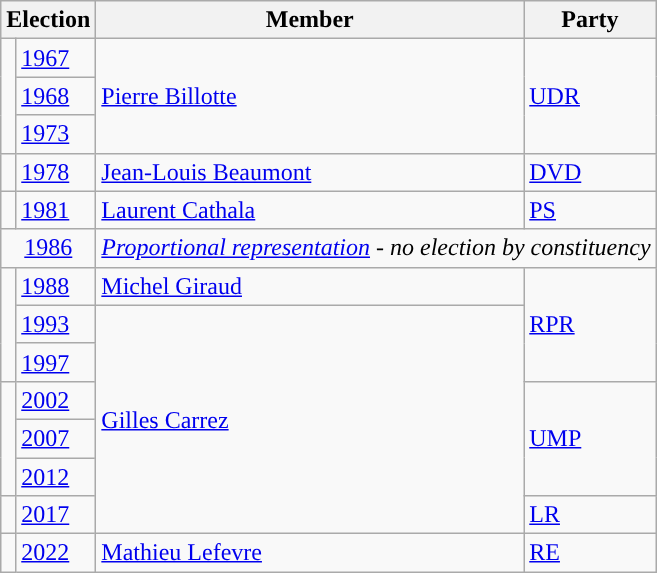<table class="wikitable">
<tr>
<th colspan="2">Election</th>
<th>Member</th>
<th>Party</th>
</tr>
<tr>
<td rowspan="3" style="background-color: "></td>
<td><a href='#'>1967</a></td>
<td rowspan="3"><a href='#'>Pierre Billotte</a></td>
<td rowspan="3"><a href='#'>UDR</a></td>
</tr>
<tr>
<td><a href='#'>1968</a></td>
</tr>
<tr>
<td><a href='#'>1973</a></td>
</tr>
<tr>
<td style="background-color: "></td>
<td><a href='#'>1978</a></td>
<td><a href='#'>Jean-Louis Beaumont</a></td>
<td><a href='#'>DVD</a></td>
</tr>
<tr>
<td style="background-color: "></td>
<td><a href='#'>1981</a></td>
<td><a href='#'>Laurent Cathala</a></td>
<td><a href='#'>PS</a></td>
</tr>
<tr>
<td colspan="2" align="center"><a href='#'>1986</a></td>
<td colspan="2"><em><a href='#'>Proportional representation</a> - no election by constituency</em></td>
</tr>
<tr>
<td rowspan="3" style="background-color: "></td>
<td><a href='#'>1988</a></td>
<td><a href='#'>Michel Giraud</a></td>
<td rowspan="3"><a href='#'>RPR</a></td>
</tr>
<tr>
<td><a href='#'>1993</a></td>
<td rowspan="6"><a href='#'>Gilles Carrez</a></td>
</tr>
<tr>
<td><a href='#'>1997</a></td>
</tr>
<tr>
<td rowspan="3" style="background-color: "></td>
<td><a href='#'>2002</a></td>
<td rowspan="3"><a href='#'>UMP</a></td>
</tr>
<tr>
<td><a href='#'>2007</a></td>
</tr>
<tr>
<td><a href='#'>2012</a></td>
</tr>
<tr>
<td style="background-color: "></td>
<td><a href='#'>2017</a></td>
<td><a href='#'>LR</a></td>
</tr>
<tr>
<td style="background-color: "></td>
<td><a href='#'>2022</a></td>
<td><a href='#'>Mathieu Lefevre</a></td>
<td><a href='#'>RE</a></td>
</tr>
</table>
